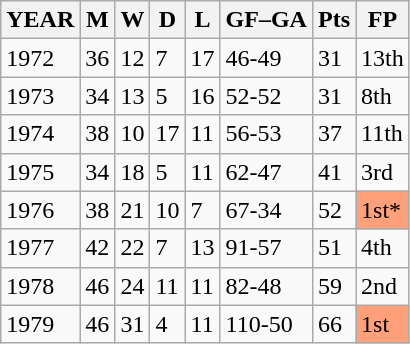<table class="wikitable">
<tr>
<th>YEAR</th>
<th>M</th>
<th>W</th>
<th>D</th>
<th>L</th>
<th>GF–GA</th>
<th>Pts</th>
<th>FP</th>
</tr>
<tr>
<td>1972</td>
<td>36</td>
<td>12</td>
<td>7</td>
<td>17</td>
<td>46-49</td>
<td>31</td>
<td>13th</td>
</tr>
<tr>
<td>1973</td>
<td>34</td>
<td>13</td>
<td>5</td>
<td>16</td>
<td>52-52</td>
<td>31</td>
<td>8th</td>
</tr>
<tr>
<td>1974</td>
<td>38</td>
<td>10</td>
<td>17</td>
<td>11</td>
<td>56-53</td>
<td>37</td>
<td>11th</td>
</tr>
<tr>
<td>1975</td>
<td>34</td>
<td>18</td>
<td>5</td>
<td>11</td>
<td>62-47</td>
<td>41</td>
<td>3rd</td>
</tr>
<tr>
<td>1976</td>
<td>38</td>
<td>21</td>
<td>10</td>
<td>7</td>
<td>67-34</td>
<td>52</td>
<td bgcolor=#ffa07a>1st*</td>
</tr>
<tr>
<td>1977</td>
<td>42</td>
<td>22</td>
<td>7</td>
<td>13</td>
<td>91-57</td>
<td>51</td>
<td>4th</td>
</tr>
<tr>
<td>1978</td>
<td>46</td>
<td>24</td>
<td>11</td>
<td>11</td>
<td>82-48</td>
<td>59</td>
<td>2nd</td>
</tr>
<tr>
<td>1979</td>
<td>46</td>
<td>31</td>
<td>4</td>
<td>11</td>
<td>110-50</td>
<td>66</td>
<td bgcolor=#ffa07a>1st</td>
</tr>
</table>
